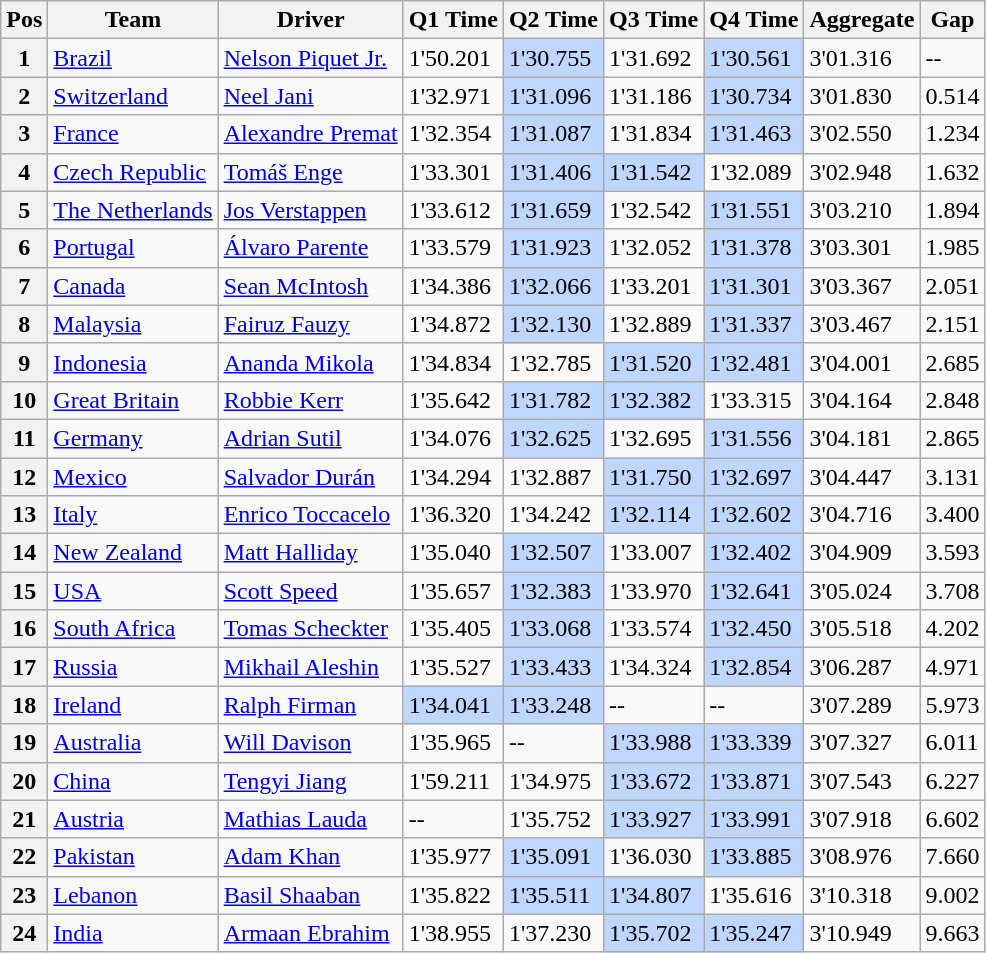<table class="wikitable">
<tr>
<th>Pos</th>
<th>Team</th>
<th>Driver</th>
<th>Q1 Time</th>
<th>Q2 Time</th>
<th>Q3 Time</th>
<th>Q4 Time</th>
<th>Aggregate</th>
<th>Gap</th>
</tr>
<tr>
<th>1</th>
<td> <a href='#'>Brazil</a></td>
<td><a href='#'>Nelson Piquet Jr.</a></td>
<td>1'50.201</td>
<td style="background:#BFD7FF;">1'30.755</td>
<td>1'31.692</td>
<td style="background:#BFD7FF;">1'30.561</td>
<td>3'01.316</td>
<td>--</td>
</tr>
<tr>
<th>2</th>
<td> <a href='#'>Switzerland</a></td>
<td><a href='#'>Neel Jani</a></td>
<td>1'32.971</td>
<td style="background:#BFD7FF;">1'31.096</td>
<td>1'31.186</td>
<td style="background:#BFD7FF;">1'30.734</td>
<td>3'01.830</td>
<td>0.514</td>
</tr>
<tr>
<th>3</th>
<td> <a href='#'>France</a></td>
<td><a href='#'>Alexandre Premat</a></td>
<td>1'32.354</td>
<td style="background:#BFD7FF;">1'31.087</td>
<td>1'31.834</td>
<td style="background:#BFD7FF;">1'31.463</td>
<td>3'02.550</td>
<td>1.234</td>
</tr>
<tr>
<th>4</th>
<td> <a href='#'>Czech Republic</a></td>
<td><a href='#'>Tomáš Enge</a></td>
<td>1'33.301</td>
<td style="background:#BFD7FF;">1'31.406</td>
<td style="background:#BFD7FF;">1'31.542</td>
<td>1'32.089</td>
<td>3'02.948</td>
<td>1.632</td>
</tr>
<tr>
<th>5</th>
<td> <a href='#'>The Netherlands</a></td>
<td><a href='#'>Jos Verstappen</a></td>
<td>1'33.612</td>
<td style="background:#BFD7FF;">1'31.659</td>
<td>1'32.542</td>
<td style="background:#BFD7FF;">1'31.551</td>
<td>3'03.210</td>
<td>1.894</td>
</tr>
<tr>
<th>6</th>
<td> <a href='#'>Portugal</a></td>
<td><a href='#'>Álvaro Parente</a></td>
<td>1'33.579</td>
<td style="background:#BFD7FF;">1'31.923</td>
<td>1'32.052</td>
<td style="background:#BFD7FF;">1'31.378</td>
<td>3'03.301</td>
<td>1.985</td>
</tr>
<tr>
<th>7</th>
<td> <a href='#'>Canada</a></td>
<td><a href='#'>Sean McIntosh</a></td>
<td>1'34.386</td>
<td style="background:#BFD7FF;">1'32.066</td>
<td>1'33.201</td>
<td style="background:#BFD7FF;">1'31.301</td>
<td>3'03.367</td>
<td>2.051</td>
</tr>
<tr>
<th>8</th>
<td> <a href='#'>Malaysia</a></td>
<td><a href='#'>Fairuz Fauzy</a></td>
<td>1'34.872</td>
<td style="background:#BFD7FF;">1'32.130</td>
<td>1'32.889</td>
<td style="background:#BFD7FF;">1'31.337</td>
<td>3'03.467</td>
<td>2.151</td>
</tr>
<tr>
<th>9</th>
<td> <a href='#'>Indonesia</a></td>
<td><a href='#'>Ananda Mikola</a></td>
<td>1'34.834</td>
<td>1'32.785</td>
<td style="background:#BFD7FF;">1'31.520</td>
<td style="background:#BFD7FF;">1'32.481</td>
<td>3'04.001</td>
<td>2.685</td>
</tr>
<tr>
<th>10</th>
<td> <a href='#'>Great Britain</a></td>
<td><a href='#'>Robbie Kerr</a></td>
<td>1'35.642</td>
<td style="background:#BFD7FF;">1'31.782</td>
<td style="background:#BFD7FF;">1'32.382</td>
<td>1'33.315</td>
<td>3'04.164</td>
<td>2.848</td>
</tr>
<tr>
<th>11</th>
<td> <a href='#'>Germany</a></td>
<td><a href='#'>Adrian Sutil</a></td>
<td>1'34.076</td>
<td style="background:#BFD7FF;">1'32.625</td>
<td>1'32.695</td>
<td style="background:#BFD7FF;">1'31.556</td>
<td>3'04.181</td>
<td>2.865</td>
</tr>
<tr>
<th>12</th>
<td> <a href='#'>Mexico</a></td>
<td><a href='#'>Salvador Durán</a></td>
<td>1'34.294</td>
<td>1'32.887</td>
<td style="background:#BFD7FF;">1'31.750</td>
<td style="background:#BFD7FF;">1'32.697</td>
<td>3'04.447</td>
<td>3.131</td>
</tr>
<tr>
<th>13</th>
<td> <a href='#'>Italy</a></td>
<td><a href='#'>Enrico Toccacelo</a></td>
<td>1'36.320</td>
<td>1'34.242</td>
<td style="background:#BFD7FF;">1'32.114</td>
<td style="background:#BFD7FF;">1'32.602</td>
<td>3'04.716</td>
<td>3.400</td>
</tr>
<tr>
<th>14</th>
<td> <a href='#'>New Zealand</a></td>
<td><a href='#'>Matt Halliday</a></td>
<td>1'35.040</td>
<td style="background:#BFD7FF;">1'32.507</td>
<td>1'33.007</td>
<td style="background:#BFD7FF;">1'32.402</td>
<td>3'04.909</td>
<td>3.593</td>
</tr>
<tr>
<th>15</th>
<td> <a href='#'>USA</a></td>
<td><a href='#'>Scott Speed</a></td>
<td>1'35.657</td>
<td style="background:#BFD7FF;">1'32.383</td>
<td>1'33.970</td>
<td style="background:#BFD7FF;">1'32.641</td>
<td>3'05.024</td>
<td>3.708</td>
</tr>
<tr>
<th>16</th>
<td> <a href='#'>South Africa</a></td>
<td><a href='#'>Tomas Scheckter</a></td>
<td>1'35.405</td>
<td style="background:#BFD7FF;">1'33.068</td>
<td>1'33.574</td>
<td style="background:#BFD7FF;">1'32.450</td>
<td>3'05.518</td>
<td>4.202</td>
</tr>
<tr>
<th>17</th>
<td> <a href='#'>Russia</a></td>
<td><a href='#'>Mikhail Aleshin</a></td>
<td>1'35.527</td>
<td style="background:#BFD7FF;">1'33.433</td>
<td>1'34.324</td>
<td style="background:#BFD7FF;">1'32.854</td>
<td>3'06.287</td>
<td>4.971</td>
</tr>
<tr>
<th>18</th>
<td> <a href='#'>Ireland</a></td>
<td><a href='#'>Ralph Firman</a></td>
<td style="background:#BFD7FF;">1'34.041</td>
<td style="background:#BFD7FF;">1'33.248</td>
<td>--</td>
<td>--</td>
<td>3'07.289</td>
<td>5.973</td>
</tr>
<tr>
<th>19</th>
<td> <a href='#'>Australia</a></td>
<td><a href='#'>Will Davison</a></td>
<td>1'35.965</td>
<td>--</td>
<td style="background:#BFD7FF;">1'33.988</td>
<td style="background:#BFD7FF;">1'33.339</td>
<td>3'07.327</td>
<td>6.011</td>
</tr>
<tr>
<th>20</th>
<td> <a href='#'>China</a></td>
<td><a href='#'>Tengyi Jiang</a></td>
<td>1'59.211</td>
<td>1'34.975</td>
<td style="background:#BFD7FF;">1'33.672</td>
<td style="background:#BFD7FF;">1'33.871</td>
<td>3'07.543</td>
<td>6.227</td>
</tr>
<tr>
<th>21</th>
<td> <a href='#'>Austria</a></td>
<td><a href='#'>Mathias Lauda</a></td>
<td>--</td>
<td>1'35.752</td>
<td style="background:#BFD7FF;">1'33.927</td>
<td style="background:#BFD7FF;">1'33.991</td>
<td>3'07.918</td>
<td>6.602</td>
</tr>
<tr>
<th>22</th>
<td> <a href='#'>Pakistan</a></td>
<td><a href='#'>Adam Khan</a></td>
<td>1'35.977</td>
<td style="background:#BFD7FF;">1'35.091</td>
<td>1'36.030</td>
<td style="background:#BFD7FF;">1'33.885</td>
<td>3'08.976</td>
<td>7.660</td>
</tr>
<tr>
<th>23</th>
<td> <a href='#'>Lebanon</a></td>
<td><a href='#'>Basil Shaaban</a></td>
<td>1'35.822</td>
<td style="background:#BFD7FF;">1'35.511</td>
<td style="background:#BFD7FF;">1'34.807</td>
<td>1'35.616</td>
<td>3'10.318</td>
<td>9.002</td>
</tr>
<tr>
<th>24</th>
<td> <a href='#'>India</a></td>
<td><a href='#'>Armaan Ebrahim</a></td>
<td>1'38.955</td>
<td>1'37.230</td>
<td style="background:#BFD7FF;">1'35.702</td>
<td style="background:#BFD7FF;">1'35.247</td>
<td>3'10.949</td>
<td>9.663</td>
</tr>
</table>
